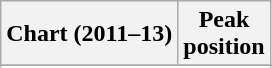<table class="wikitable sortable plainrowheaders">
<tr>
<th scope="col">Chart (2011–13)</th>
<th scope="col">Peak<br>position</th>
</tr>
<tr>
</tr>
<tr>
</tr>
<tr>
</tr>
<tr>
</tr>
<tr>
</tr>
<tr>
</tr>
<tr>
</tr>
<tr>
</tr>
<tr>
</tr>
</table>
